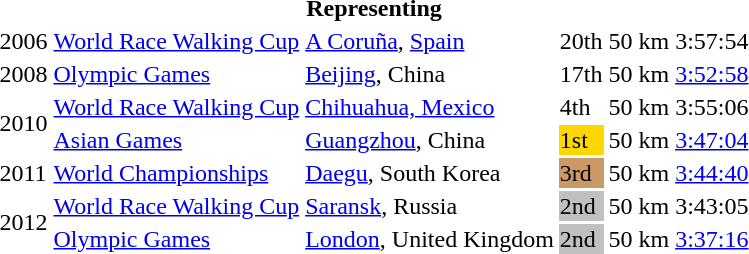<table>
<tr>
<th colspan="6">Representing </th>
</tr>
<tr>
<td>2006</td>
<td><a href='#'>World Race Walking Cup</a></td>
<td><a href='#'>A Coruña</a>, <a href='#'>Spain</a></td>
<td>20th</td>
<td>50 km</td>
<td>3:57:54</td>
</tr>
<tr>
<td>2008</td>
<td><a href='#'>Olympic Games</a></td>
<td><a href='#'>Beijing</a>, China</td>
<td>17th</td>
<td>50 km</td>
<td><a href='#'>3:52:58</a></td>
</tr>
<tr>
<td rowspan=2>2010</td>
<td><a href='#'>World Race Walking Cup</a></td>
<td><a href='#'>Chihuahua, Mexico</a></td>
<td>4th</td>
<td>50 km</td>
<td>3:55:06</td>
</tr>
<tr>
<td><a href='#'>Asian Games</a></td>
<td><a href='#'>Guangzhou</a>, China</td>
<td bgcolor=gold>1st</td>
<td>50 km</td>
<td><a href='#'>3:47:04</a></td>
</tr>
<tr>
<td>2011</td>
<td><a href='#'>World Championships</a></td>
<td><a href='#'>Daegu</a>, South Korea</td>
<td bgcolor=cc9966>3rd</td>
<td>50 km</td>
<td><a href='#'>3:44:40</a></td>
</tr>
<tr>
<td rowspan=2>2012</td>
<td><a href='#'>World Race Walking Cup</a></td>
<td><a href='#'>Saransk</a>, Russia</td>
<td bgcolor="silver">2nd</td>
<td>50 km</td>
<td>3:43:05</td>
</tr>
<tr>
<td><a href='#'>Olympic Games</a></td>
<td><a href='#'>London</a>, United Kingdom</td>
<td bgcolor="silver">2nd</td>
<td>50 km</td>
<td><a href='#'>3:37:16</a></td>
</tr>
</table>
